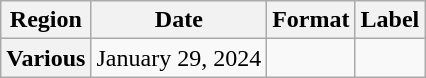<table class="wikitable plainrowheaders">
<tr>
<th scope="col">Region</th>
<th scope="col">Date</th>
<th scope="col">Format</th>
<th scope="col">Label</th>
</tr>
<tr>
<th scope="row">Various </th>
<td>January 29, 2024</td>
<td></td>
<td></td>
</tr>
</table>
